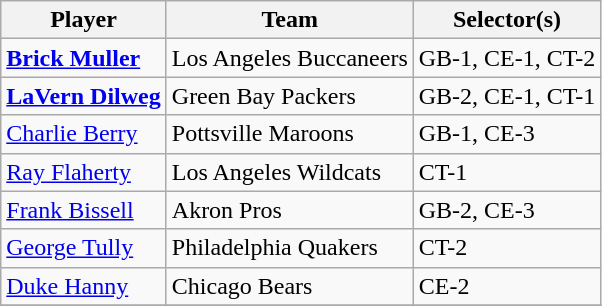<table class="wikitable" style="text-align:left;">
<tr>
<th>Player</th>
<th>Team</th>
<th>Selector(s)</th>
</tr>
<tr>
<td><strong><a href='#'>Brick Muller</a></strong></td>
<td>Los Angeles Buccaneers</td>
<td>GB-1, CE-1, CT-2</td>
</tr>
<tr>
<td><strong><a href='#'>LaVern Dilweg</a></strong></td>
<td>Green Bay Packers</td>
<td>GB-2, CE-1, CT-1</td>
</tr>
<tr>
<td><a href='#'>Charlie Berry</a></td>
<td>Pottsville Maroons</td>
<td>GB-1, CE-3</td>
</tr>
<tr>
<td><a href='#'>Ray Flaherty</a></td>
<td>Los Angeles Wildcats</td>
<td>CT-1</td>
</tr>
<tr>
<td><a href='#'>Frank Bissell</a></td>
<td>Akron Pros</td>
<td>GB-2, CE-3</td>
</tr>
<tr>
<td><a href='#'>George Tully</a></td>
<td>Philadelphia Quakers</td>
<td>CT-2</td>
</tr>
<tr>
<td><a href='#'>Duke Hanny</a></td>
<td>Chicago Bears</td>
<td>CE-2</td>
</tr>
<tr>
</tr>
</table>
